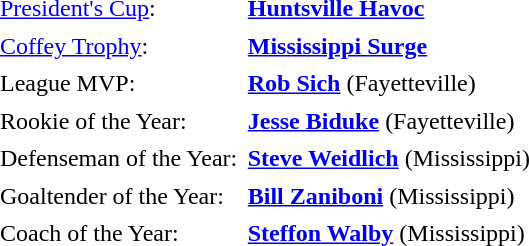<table cellpadding="3" cellspacing="1">
<tr>
<td><a href='#'>President's Cup</a>:</td>
<td><strong><a href='#'>Huntsville Havoc</a></strong></td>
</tr>
<tr>
<td><a href='#'>Coffey Trophy</a>:</td>
<td><strong><a href='#'>Mississippi Surge</a></strong></td>
</tr>
<tr>
<td>League MVP:</td>
<td><strong><a href='#'>Rob Sich</a></strong> (Fayetteville)</td>
</tr>
<tr>
<td>Rookie of the Year:</td>
<td><strong><a href='#'>Jesse Biduke</a></strong> (Fayetteville)</td>
</tr>
<tr>
<td>Defenseman of the Year:</td>
<td><strong><a href='#'>Steve Weidlich</a></strong> (Mississippi)</td>
</tr>
<tr>
<td>Goaltender of the Year:</td>
<td><strong><a href='#'>Bill Zaniboni</a></strong> (Mississippi)</td>
</tr>
<tr>
<td>Coach of the Year:</td>
<td><strong><a href='#'>Steffon Walby</a></strong> (Mississippi)</td>
</tr>
</table>
